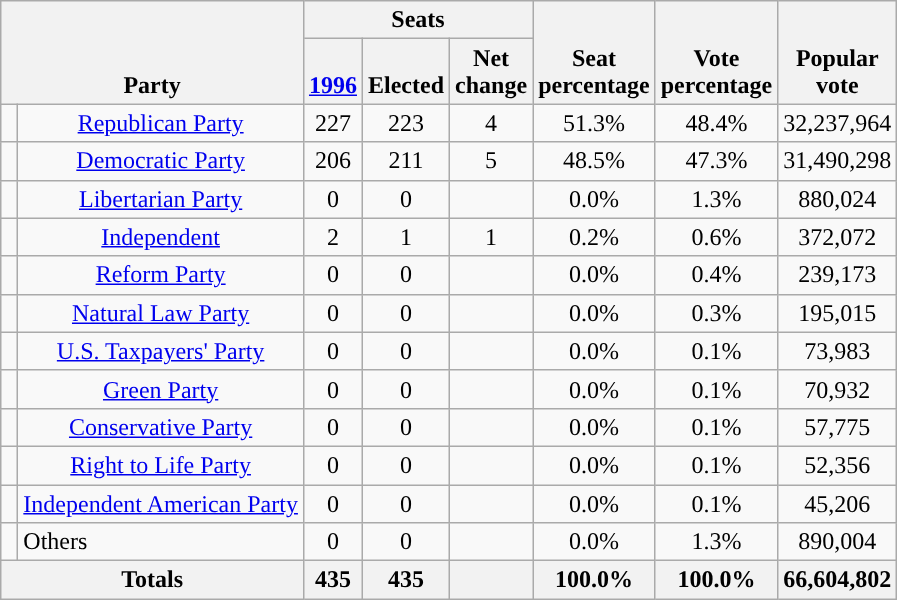<table class=wikitable style="text-align:center">
<tr valign=bottom>
<th rowspan=2 colspan=2>Party</th>
<th colspan=3>Seats</th>
<th rowspan=2>Seat<br>percentage</th>
<th rowspan=2>Vote<br>percentage</th>
<th rowspan=2>Popular<br>vote</th>
</tr>
<tr valign=bottom>
<th><a href='#'>1996</a></th>
<th>Elected</th>
<th>Net<br>change</th>
</tr>
<tr>
<td style="background-color:"> </td>
<td><a href='#'>Republican Party</a></td>
<td>227</td>
<td>223</td>
<td> 4</td>
<td>51.3%</td>
<td>48.4%</td>
<td>32,237,964</td>
</tr>
<tr>
<td style="background-color:"> </td>
<td><a href='#'>Democratic Party</a></td>
<td>206</td>
<td>211</td>
<td> 5</td>
<td>48.5%</td>
<td>47.3%</td>
<td>31,490,298</td>
</tr>
<tr>
<td style="background-color:"> </td>
<td><a href='#'>Libertarian Party</a></td>
<td>0</td>
<td>0</td>
<td></td>
<td>0.0%</td>
<td>1.3%</td>
<td>880,024</td>
</tr>
<tr>
<td style="background-color:"> </td>
<td><a href='#'>Independent</a></td>
<td>2</td>
<td>1</td>
<td> 1</td>
<td>0.2%</td>
<td>0.6%</td>
<td>372,072</td>
</tr>
<tr>
<td style="background-color:"> </td>
<td><a href='#'>Reform Party</a></td>
<td>0</td>
<td>0</td>
<td></td>
<td>0.0%</td>
<td>0.4%</td>
<td>239,173</td>
</tr>
<tr>
<td style="background-color:"> </td>
<td><a href='#'>Natural Law Party</a></td>
<td>0</td>
<td>0</td>
<td></td>
<td>0.0%</td>
<td>0.3%</td>
<td>195,015</td>
</tr>
<tr>
<td style="background-color:"> </td>
<td><a href='#'>U.S. Taxpayers' Party</a></td>
<td>0</td>
<td>0</td>
<td></td>
<td>0.0%</td>
<td>0.1%</td>
<td>73,983</td>
</tr>
<tr>
<td style="background-color:"> </td>
<td><a href='#'>Green Party</a></td>
<td>0</td>
<td>0</td>
<td></td>
<td>0.0%</td>
<td>0.1%</td>
<td>70,932</td>
</tr>
<tr>
<td style="background-color:"> </td>
<td><a href='#'>Conservative Party</a></td>
<td>0</td>
<td>0</td>
<td></td>
<td>0.0%</td>
<td>0.1%</td>
<td>57,775</td>
</tr>
<tr>
<td style="background-color:"> </td>
<td><a href='#'>Right to Life Party</a></td>
<td>0</td>
<td>0</td>
<td></td>
<td>0.0%</td>
<td>0.1%</td>
<td>52,356</td>
</tr>
<tr>
<td style="background-color:"> </td>
<td><a href='#'>Independent American Party</a></td>
<td>0</td>
<td>0</td>
<td></td>
<td>0.0%</td>
<td>0.1%</td>
<td>45,206</td>
</tr>
<tr>
<td style="background-color:"> </td>
<td align=left>Others</td>
<td>0</td>
<td>0</td>
<td></td>
<td>0.0%</td>
<td>1.3%</td>
<td>890,004</td>
</tr>
<tr>
<th colspan=2>Totals</th>
<th>435</th>
<th>435</th>
<th></th>
<th>100.0%</th>
<th>100.0%</th>
<th>66,604,802</th>
</tr>
</table>
